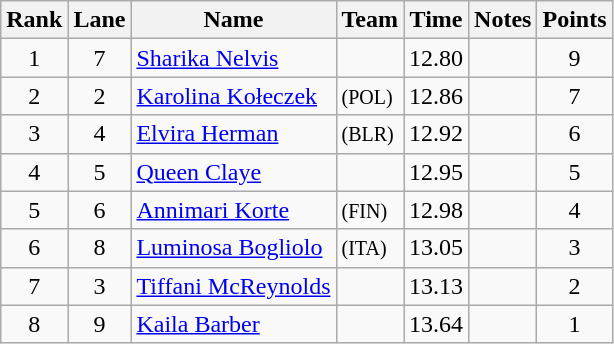<table class="wikitable sortable" style="text-align:center">
<tr>
<th>Rank</th>
<th>Lane</th>
<th>Name</th>
<th>Team</th>
<th>Time</th>
<th>Notes</th>
<th>Points</th>
</tr>
<tr>
<td>1</td>
<td>7</td>
<td align=left><a href='#'>Sharika Nelvis</a></td>
<td align=left></td>
<td>12.80</td>
<td></td>
<td>9</td>
</tr>
<tr>
<td>2</td>
<td>2</td>
<td align=left><a href='#'>Karolina Kołeczek</a></td>
<td align=left> <small>(POL)</small></td>
<td>12.86</td>
<td></td>
<td>7</td>
</tr>
<tr>
<td>3</td>
<td>4</td>
<td align=left><a href='#'>Elvira Herman</a></td>
<td align=left> <small>(BLR)</small></td>
<td>12.92</td>
<td></td>
<td>6</td>
</tr>
<tr>
<td>4</td>
<td>5</td>
<td align=left><a href='#'>Queen Claye</a></td>
<td align=left></td>
<td>12.95</td>
<td></td>
<td>5</td>
</tr>
<tr>
<td>5</td>
<td>6</td>
<td align=left><a href='#'>Annimari Korte</a></td>
<td align=left> <small>(FIN)</small></td>
<td>12.98</td>
<td></td>
<td>4</td>
</tr>
<tr>
<td>6</td>
<td>8</td>
<td align=left><a href='#'>Luminosa Bogliolo</a></td>
<td align=left> <small>(ITA)</small></td>
<td>13.05</td>
<td></td>
<td>3</td>
</tr>
<tr>
<td>7</td>
<td>3</td>
<td align=left><a href='#'>Tiffani McReynolds</a></td>
<td align=left></td>
<td>13.13</td>
<td></td>
<td>2</td>
</tr>
<tr>
<td>8</td>
<td>9</td>
<td align=left><a href='#'>Kaila Barber</a></td>
<td align=left></td>
<td>13.64</td>
<td></td>
<td>1</td>
</tr>
</table>
